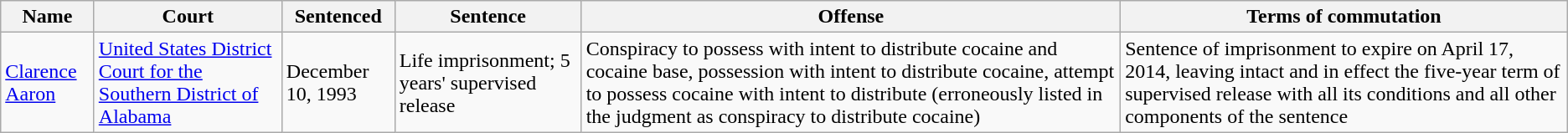<table class="wikitable">
<tr>
<th>Name</th>
<th>Court</th>
<th>Sentenced</th>
<th>Sentence</th>
<th>Offense</th>
<th>Terms of commutation</th>
</tr>
<tr>
<td><a href='#'>Clarence Aaron</a></td>
<td><a href='#'>United States District Court for the Southern District of Alabama</a></td>
<td>December 10, 1993</td>
<td>Life imprisonment; 5 years' supervised release</td>
<td>Conspiracy to possess with intent to distribute cocaine and cocaine base, possession with intent to distribute cocaine, attempt to possess cocaine with intent to distribute (erroneously listed in the judgment as conspiracy to distribute cocaine)</td>
<td>Sentence of imprisonment to expire on April 17, 2014, leaving intact and in effect the five-year term of supervised release with all its conditions and all other components of the sentence</td>
</tr>
</table>
